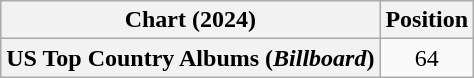<table class="wikitable plainrowheaders" style="text-align:center">
<tr>
<th scope="col">Chart (2024)</th>
<th scope="col">Position</th>
</tr>
<tr>
<th scope="row">US Top Country Albums (<em>Billboard</em>)</th>
<td>64</td>
</tr>
</table>
